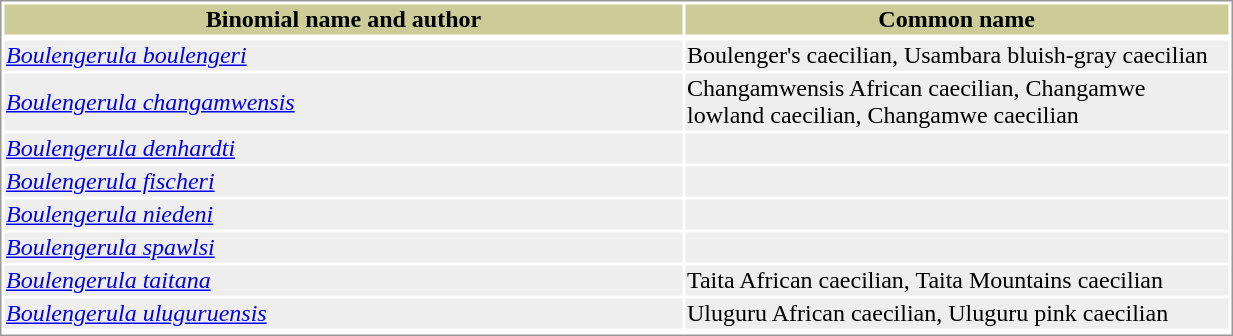<table style="text-align:left; border:1px solid #999999; width: 65%">
<tr style="background:#CCCC99; text-align: center; ">
<th style="width: 50%; ">Binomial name and author</th>
<th style="width: 40%; ">Common name</th>
</tr>
<tr>
</tr>
<tr style="background:#EEEEEE;">
<td><em><a href='#'>Boulengerula boulengeri</a></em> </td>
<td>Boulenger's caecilian, Usambara bluish-gray caecilian</td>
</tr>
<tr style="background:#EEEEEE;">
<td><em><a href='#'>Boulengerula changamwensis</a></em> </td>
<td>Changamwensis African caecilian, Changamwe lowland caecilian, Changamwe caecilian</td>
</tr>
<tr style="background:#EEEEEE;">
<td><em><a href='#'>Boulengerula denhardti</a></em> </td>
<td></td>
</tr>
<tr style="background:#EEEEEE;">
<td><em><a href='#'>Boulengerula fischeri</a></em> </td>
<td></td>
</tr>
<tr style="background:#EEEEEE;">
<td><em><a href='#'>Boulengerula niedeni</a></em> </td>
<td></td>
</tr>
<tr style="background:#EEEEEE;">
<td><em><a href='#'>Boulengerula spawlsi</a></em> </td>
<td></td>
</tr>
<tr style="background:#EEEEEE;">
<td><em><a href='#'>Boulengerula taitana</a></em> </td>
<td>Taita African caecilian, Taita Mountains caecilian</td>
</tr>
<tr style="background:#EEEEEE;">
<td><em><a href='#'>Boulengerula uluguruensis</a></em> </td>
<td>Uluguru African caecilian, Uluguru pink caecilian</td>
</tr>
<tr>
</tr>
</table>
